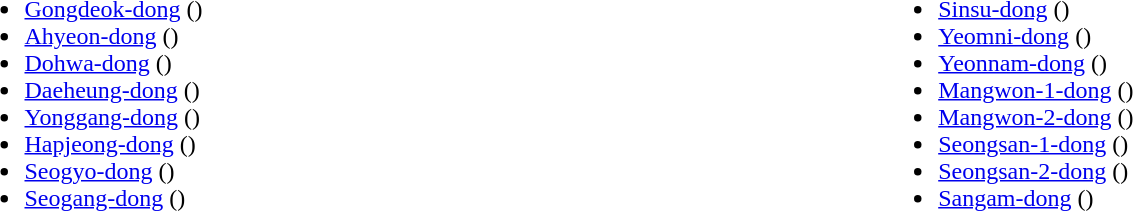<table style="width: 100%" |>
<tr>
<td style="vertical-align: top"><br><ul><li><a href='#'>Gongdeok-dong</a> ()</li><li><a href='#'>Ahyeon-dong</a> ()</li><li><a href='#'>Dohwa-dong</a> ()</li><li><a href='#'>Daeheung-dong</a> ()</li><li><a href='#'>Yonggang-dong</a> ()</li><li><a href='#'>Hapjeong-dong</a> ()</li><li><a href='#'>Seogyo-dong</a> ()</li><li><a href='#'>Seogang-dong</a> ()</li></ul></td>
<td style="vertical-align: top"><br><ul><li><a href='#'>Sinsu-dong</a> ()</li><li><a href='#'>Yeomni-dong</a> ()</li><li><a href='#'>Yeonnam-dong</a> ()</li><li><a href='#'>Mangwon-1-dong</a> ()</li><li><a href='#'>Mangwon-2-dong</a> ()</li><li><a href='#'>Seongsan-1-dong</a> ()</li><li><a href='#'>Seongsan-2-dong</a> ()</li><li><a href='#'>Sangam-dong</a> ()</li></ul></td>
</tr>
</table>
